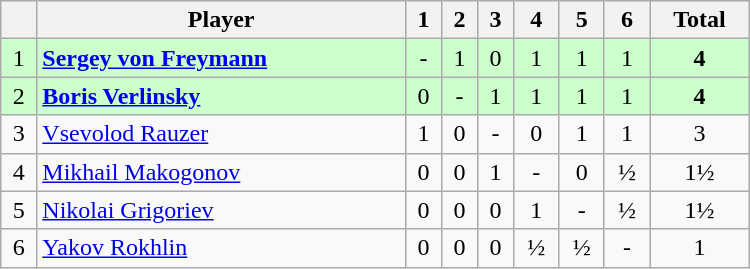<table class="wikitable" border="1" width="500px">
<tr>
<th></th>
<th>Player</th>
<th>1</th>
<th>2</th>
<th>3</th>
<th>4</th>
<th>5</th>
<th>6</th>
<th>Total</th>
</tr>
<tr align="center" style="background:#ccffcc;">
<td>1</td>
<td align="left"> <strong><a href='#'>Sergey von Freymann</a></strong></td>
<td>-</td>
<td>1</td>
<td>0</td>
<td>1</td>
<td>1</td>
<td>1</td>
<td align="center"><strong>4</strong></td>
</tr>
<tr align="center" style="background:#ccffcc;">
<td>2</td>
<td align="left"> <strong><a href='#'>Boris Verlinsky</a></strong></td>
<td>0</td>
<td>-</td>
<td>1</td>
<td>1</td>
<td>1</td>
<td>1</td>
<td align="center"><strong>4</strong></td>
</tr>
<tr align="center">
<td>3</td>
<td align="left"> <a href='#'>Vsevolod Rauzer</a></td>
<td>1</td>
<td>0</td>
<td>-</td>
<td>0</td>
<td>1</td>
<td>1</td>
<td align="center">3</td>
</tr>
<tr align="center">
<td>4</td>
<td align="left"> <a href='#'>Mikhail Makogonov</a></td>
<td>0</td>
<td>0</td>
<td>1</td>
<td>-</td>
<td>0</td>
<td>½</td>
<td align="center">1½</td>
</tr>
<tr align="center">
<td>5</td>
<td align="left"> <a href='#'>Nikolai Grigoriev</a></td>
<td>0</td>
<td>0</td>
<td>0</td>
<td>1</td>
<td>-</td>
<td>½</td>
<td align="center">1½</td>
</tr>
<tr align="center">
<td>6</td>
<td align="left"> <a href='#'>Yakov Rokhlin</a></td>
<td>0</td>
<td>0</td>
<td>0</td>
<td>½</td>
<td>½</td>
<td>-</td>
<td align="center">1</td>
</tr>
</table>
